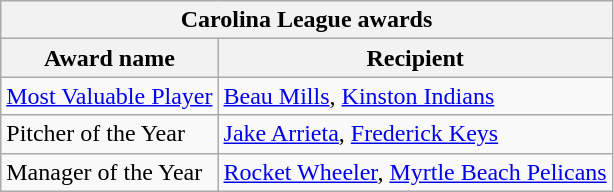<table class="wikitable">
<tr>
<th colspan="2">Carolina League awards</th>
</tr>
<tr>
<th>Award name</th>
<th>Recipient</th>
</tr>
<tr>
<td><a href='#'>Most Valuable Player</a></td>
<td><a href='#'>Beau Mills</a>, <a href='#'>Kinston Indians</a></td>
</tr>
<tr>
<td>Pitcher of the Year</td>
<td><a href='#'>Jake Arrieta</a>, <a href='#'>Frederick Keys</a></td>
</tr>
<tr>
<td>Manager of the Year</td>
<td><a href='#'>Rocket Wheeler</a>, <a href='#'>Myrtle Beach Pelicans</a></td>
</tr>
</table>
